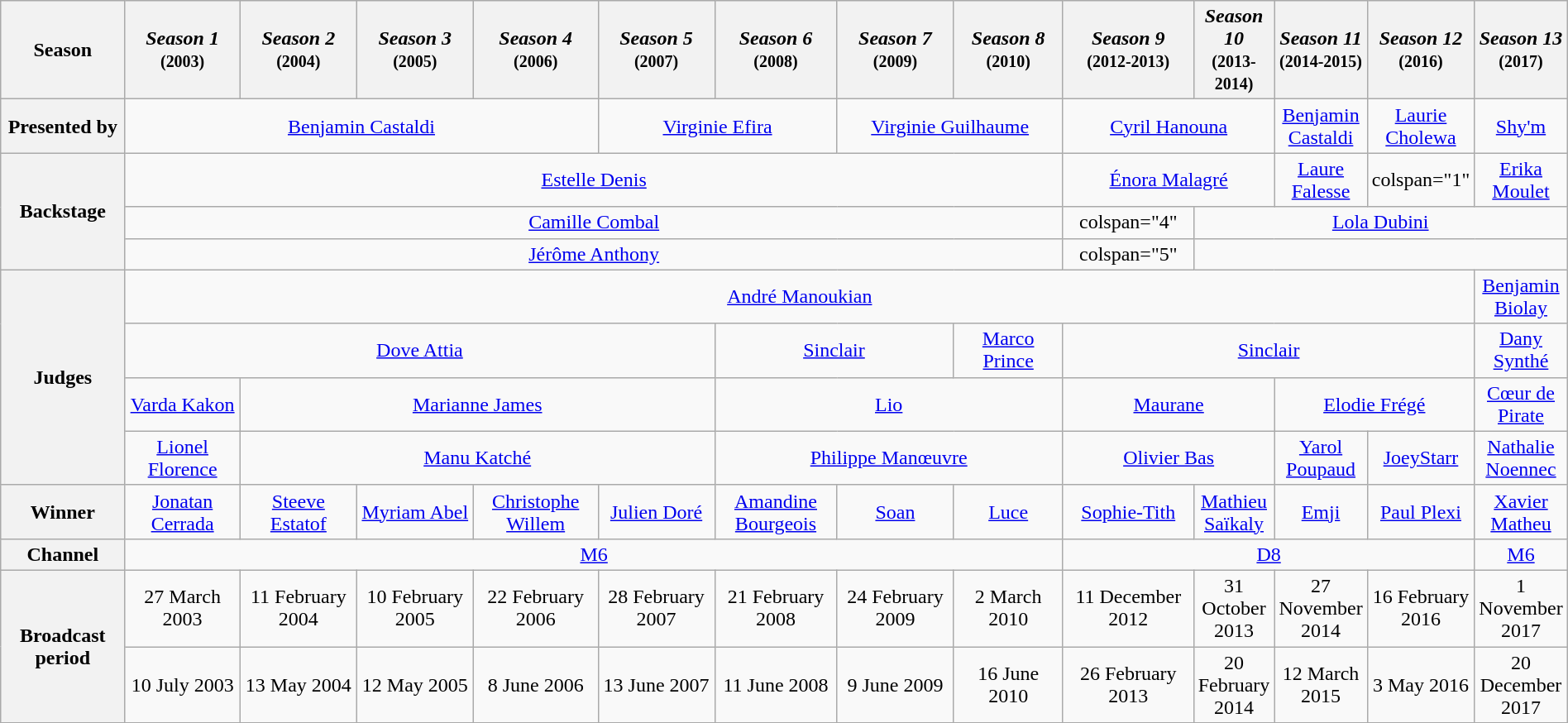<table class="wikitable" style="text-align:center; width:100%">
<tr>
<th style="width:10%">Season</th>
<th style="width:10%"><em>Season 1</em><br><small>(2003)</small></th>
<th style="width:10%"><em>Season 2</em><br><small>(2004)</small></th>
<th style="width:10%"><em>Season 3</em><br><small>(2005)</small></th>
<th style="width:10%"><em>Season 4</em><br><small>(2006)</small></th>
<th style="width:10%"><em>Season 5</em><br><small>(2007)</small></th>
<th style="width:10%"><em>Season 6</em><br><small>(2008)</small></th>
<th style="width:10%"><em>Season 7</em><br><small>(2009)</small></th>
<th style="width:10%"><em>Season 8</em><br><small>(2010)</small></th>
<th style="width:10%"><em>Season 9</em><br><small>(2012-2013)</small></th>
<th style="width:10%"><em>Season 10</em><br><small>(2013-2014)</small></th>
<th style="width:10%"><em>Season 11</em><br><small>(2014-2015)</small></th>
<th style="width:10%"><em>Season 12</em><br><small>(2016)</small></th>
<th style="width:10%"><em>Season 13</em><br><small>(2017)</small></th>
</tr>
<tr>
<th>Presented by</th>
<td colspan="4"><a href='#'>Benjamin Castaldi</a></td>
<td colspan="2"><a href='#'>Virginie Efira</a></td>
<td colspan="2"><a href='#'>Virginie Guilhaume</a></td>
<td colspan="2"><a href='#'>Cyril Hanouna</a></td>
<td colspan="1"><a href='#'>Benjamin Castaldi</a></td>
<td colspan="1"><a href='#'>Laurie Cholewa</a></td>
<td colspan="1"><a href='#'>Shy'm</a></td>
</tr>
<tr>
<th rowspan="3">Backstage</th>
<td colspan="8"><a href='#'>Estelle Denis</a></td>
<td colspan="2"><a href='#'>Énora Malagré</a></td>
<td colspan="1"><a href='#'>Laure Falesse</a></td>
<td>colspan="1" </td>
<td colspan="1"><a href='#'>Erika Moulet</a></td>
</tr>
<tr>
<td colspan="8"><a href='#'>Camille Combal</a></td>
<td>colspan="4" </td>
<td colspan="8"><a href='#'>Lola Dubini</a></td>
</tr>
<tr>
<td colspan="8"><a href='#'>Jérôme Anthony</a></td>
<td>colspan="5" </td>
</tr>
<tr>
<th rowspan="4">Judges</th>
<td colspan="12"><a href='#'>André Manoukian</a></td>
<td colspan="1"><a href='#'>Benjamin Biolay</a></td>
</tr>
<tr>
<td colspan="5"><a href='#'>Dove Attia</a></td>
<td colspan="2"><a href='#'>Sinclair</a></td>
<td colspan="1"><a href='#'>Marco Prince</a></td>
<td colspan="4"><a href='#'>Sinclair</a></td>
<td colspan="1"><a href='#'>Dany Synthé</a></td>
</tr>
<tr>
<td colspan="1"><a href='#'>Varda Kakon</a></td>
<td colspan="4"><a href='#'>Marianne James</a></td>
<td colspan="3"><a href='#'>Lio</a></td>
<td colspan="2"><a href='#'>Maurane</a></td>
<td colspan="2"><a href='#'>Elodie Frégé</a></td>
<td colspan="1"><a href='#'>Cœur de Pirate</a></td>
</tr>
<tr>
<td colspan="1"><a href='#'>Lionel Florence</a></td>
<td colspan="4"><a href='#'>Manu Katché</a></td>
<td colspan="3"><a href='#'>Philippe Manœuvre</a></td>
<td colspan="2"><a href='#'>Olivier Bas</a></td>
<td colspan="1"><a href='#'>Yarol Poupaud</a></td>
<td colspan="1"><a href='#'>JoeyStarr</a></td>
<td colspan="1"><a href='#'>Nathalie Noennec</a></td>
</tr>
<tr>
<th>Winner</th>
<td><a href='#'>Jonatan Cerrada</a></td>
<td><a href='#'>Steeve Estatof</a></td>
<td><a href='#'>Myriam Abel</a></td>
<td><a href='#'>Christophe Willem</a></td>
<td><a href='#'>Julien Doré</a></td>
<td><a href='#'>Amandine Bourgeois</a></td>
<td><a href='#'>Soan</a></td>
<td><a href='#'>Luce</a></td>
<td><a href='#'>Sophie-Tith</a></td>
<td><a href='#'>Mathieu Saïkaly</a></td>
<td><a href='#'>Emji</a></td>
<td><a href='#'>Paul Plexi</a></td>
<td><a href='#'>Xavier Matheu</a></td>
</tr>
<tr>
<th>Channel</th>
<td colspan="8"><a href='#'>M6</a></td>
<td colspan="4"><a href='#'>D8</a></td>
<td colspan="1"><a href='#'>M6</a></td>
</tr>
<tr>
<th rowspan="2">Broadcast<br>period</th>
<td>27 March 2003</td>
<td>11 February 2004</td>
<td>10 February 2005</td>
<td>22 February 2006</td>
<td>28 February 2007</td>
<td>21 February 2008</td>
<td>24 February 2009</td>
<td>2 March 2010</td>
<td>11 December 2012</td>
<td>31 October 2013</td>
<td>27 November 2014</td>
<td>16 February 2016</td>
<td>1 November 2017</td>
</tr>
<tr>
<td>10 July 2003</td>
<td>13 May 2004</td>
<td>12 May 2005</td>
<td>8 June 2006</td>
<td>13 June 2007</td>
<td>11 June 2008</td>
<td>9 June 2009</td>
<td>16 June 2010</td>
<td>26 February 2013</td>
<td>20 February 2014</td>
<td>12 March 2015</td>
<td>3 May 2016</td>
<td>20 December 2017</td>
</tr>
<tr>
</tr>
</table>
